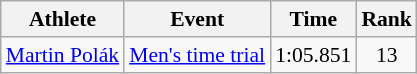<table class=wikitable style=font-size:90%;text-align:center>
<tr>
<th>Athlete</th>
<th>Event</th>
<th>Time</th>
<th>Rank</th>
</tr>
<tr>
<td align=left><a href='#'>Martin Polák</a></td>
<td align=left><a href='#'>Men's time trial</a></td>
<td>1:05.851</td>
<td>13</td>
</tr>
</table>
